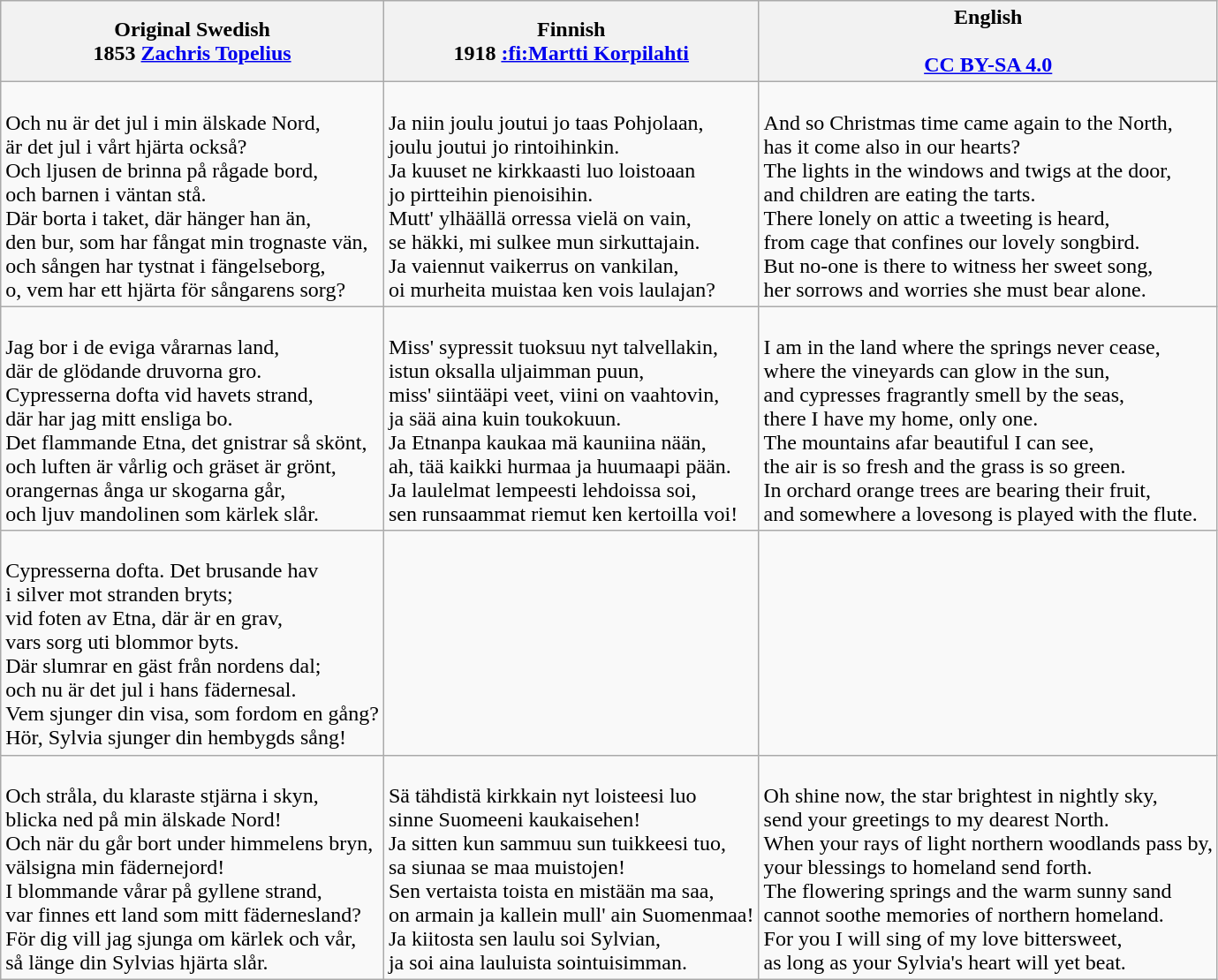<table class="wikitable" style="text-align:left;">
<tr>
<th>Original Swedish<br>1853 <a href='#'>Zachris Topelius</a></th>
<th>Finnish<br>1918 <a href='#'>:fi:Martti Korpilahti</a></th>
<th>English<br><br><a href='#'>CC BY-SA 4.0</a></th>
</tr>
<tr>
<td><br>Och nu är det jul i min älskade Nord,<br>
är det jul i vårt hjärta också?<br>
Och ljusen de brinna på rågade bord,<br>
och barnen i väntan stå.<br>Där borta i taket, där hänger han än,<br>
den bur, som har fångat min trognaste vän,<br>
och sången har tystnat i fängelseborg,<br>
o, vem har ett hjärta för sångarens sorg?</td>
<td><br>Ja niin joulu joutui jo taas Pohjolaan,<br>
joulu joutui jo rintoihinkin.<br>
Ja kuuset ne kirkkaasti luo loistoaan<br>
jo pirtteihin pienoisihin.<br>Mutt' ylhäällä orressa vielä on vain,<br>
se häkki, mi sulkee mun sirkuttajain.<br>
Ja vaiennut vaikerrus on vankilan,<br>
oi murheita muistaa ken vois laulajan?</td>
<td><br>And so Christmas time came again to the North,<br>
has it come also in our hearts?<br>
The lights in the windows and twigs at the door,<br>
and children are eating the tarts.<br>There lonely on attic a tweeting is heard,<br>
from cage that confines our lovely songbird.<br>
But no-one is there to witness her sweet song,<br>
her sorrows and worries she must bear alone.</td>
</tr>
<tr>
<td><br>Jag bor i de eviga vårarnas land,<br>
där de glödande druvorna gro.<br>
Cypresserna dofta vid havets strand,<br>
där har jag mitt ensliga bo.<br>Det flammande Etna, det gnistrar så skönt,<br>
och luften är vårlig och gräset är grönt,<br>
orangernas ånga ur skogarna går,<br>
och ljuv mandolinen som kärlek slår.</td>
<td><br>Miss' sypressit tuoksuu nyt talvellakin,<br>
istun oksalla uljaimman puun,<br>
miss' siintääpi veet, viini on vaahtovin,<br>
ja sää aina kuin toukokuun.<br>Ja Etnanpa kaukaa mä kauniina nään,<br>
ah, tää kaikki hurmaa ja huumaapi pään.<br>
Ja laulelmat lempeesti lehdoissa soi,<br>
sen runsaammat riemut ken kertoilla voi!</td>
<td><br>I am in the land where the springs never cease,<br>
where the vineyards can glow in the sun,<br>
and cypresses fragrantly smell by the seas,<br>
there I have my home, only one.<br>The mountains afar beautiful I can see,<br>
the air is so fresh and the grass is so green.<br>
In orchard orange trees are bearing their fruit,<br>
and somewhere a lovesong is played with the flute.</td>
</tr>
<tr>
<td><br>Cypresserna dofta. Det brusande hav<br>
i silver mot stranden bryts;<br>
vid foten av Etna, där är en grav,<br>
vars sorg uti blommor byts.<br>Där slumrar en gäst från nordens dal;<br>
och nu är det jul i hans fädernesal.<br>
Vem sjunger din visa, som fordom en gång?<br>
Hör, Sylvia sjunger din hembygds sång!</td>
<td></td>
<td></td>
</tr>
<tr>
<td><br>Och stråla, du klaraste stjärna i skyn,<br>
blicka ned på min älskade Nord!<br>
Och när du går bort under himmelens bryn,<br>
välsigna min fädernejord!<br>I blommande vårar på gyllene strand,<br>
var finnes ett land som mitt fädernesland?<br>
För dig vill jag sjunga om kärlek och vår,<br>
så länge din Sylvias hjärta slår.</td>
<td><br>Sä tähdistä kirkkain nyt loisteesi luo<br>
sinne Suomeeni kaukaisehen!<br>
Ja sitten kun sammuu sun tuikkeesi tuo,<br>
sa siunaa se maa muistojen!<br>Sen vertaista toista en mistään ma saa,<br>
on armain ja kallein mull' ain Suomenmaa!<br>
Ja kiitosta sen laulu soi Sylvian,<br>
ja soi aina lauluista sointuisimman.</td>
<td><br>Oh shine now, the star brightest in nightly sky,<br>
send your greetings to my dearest North.<br>
When your rays of light northern woodlands pass by,<br>
your blessings to homeland send forth.<br>The flowering springs and the warm sunny sand<br>
cannot soothe memories of northern homeland.<br>
For you I will sing of my love bittersweet,<br>
as long as your Sylvia's heart will yet beat.</td>
</tr>
</table>
